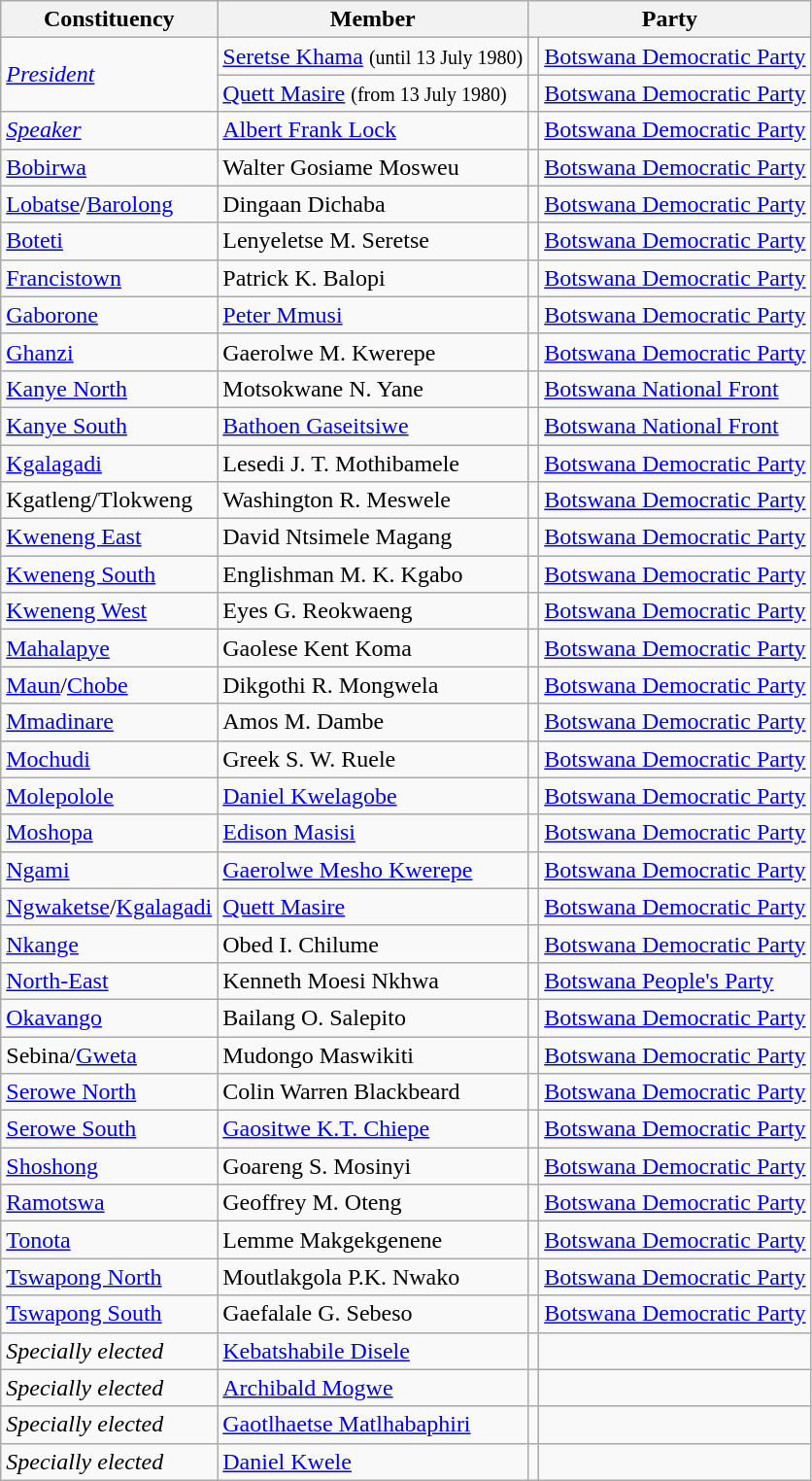<table class="wikitable sortable">
<tr>
<th>Constituency</th>
<th>Member</th>
<th colspan=2>Party</th>
</tr>
<tr>
<td rowspan=2><em><a href='#'>President</a></em></td>
<td><a href='#'>Seretse Khama</a> <small>(until 13 July 1980)</small></td>
<td bgcolor=></td>
<td><a href='#'>Botswana Democratic Party</a></td>
</tr>
<tr>
<td><a href='#'>Quett Masire</a> <small>(from 13 July 1980)</small></td>
<td bgcolor=></td>
<td><a href='#'>Botswana Democratic Party</a></td>
</tr>
<tr>
<td><a href='#'><em>Speaker</em></a></td>
<td><a href='#'>Albert Frank Lock</a></td>
<td bgcolor=></td>
<td><a href='#'>Botswana Democratic Party</a></td>
</tr>
<tr>
<td><a href='#'>Bobirwa</a></td>
<td>Walter Gosiame Mosweu</td>
<td bgcolor=></td>
<td><a href='#'>Botswana Democratic Party</a></td>
</tr>
<tr>
<td><a href='#'>Lobatse</a>/<a href='#'>Barolong</a></td>
<td>Dingaan Dichaba</td>
<td bgcolor=></td>
<td><a href='#'>Botswana Democratic Party</a></td>
</tr>
<tr>
<td><a href='#'>Boteti</a></td>
<td>Lenyeletse M. Seretse</td>
<td bgcolor=></td>
<td><a href='#'>Botswana Democratic Party</a></td>
</tr>
<tr>
<td><a href='#'>Francistown</a></td>
<td>Patrick K. Balopi</td>
<td bgcolor=></td>
<td><a href='#'>Botswana Democratic Party</a></td>
</tr>
<tr>
<td><a href='#'>Gaborone</a></td>
<td><a href='#'>Peter Mmusi</a></td>
<td bgcolor=></td>
<td><a href='#'>Botswana Democratic Party</a></td>
</tr>
<tr>
<td><a href='#'>Ghanzi</a></td>
<td>Gaerolwe M. Kwerepe</td>
<td bgcolor=></td>
<td><a href='#'>Botswana Democratic Party</a></td>
</tr>
<tr>
<td><a href='#'>Kanye North</a></td>
<td>Motsokwane N. Yane</td>
<td bgcolor=></td>
<td><a href='#'>Botswana National Front</a></td>
</tr>
<tr>
<td><a href='#'>Kanye South</a></td>
<td><a href='#'>Bathoen Gaseitsiwe</a></td>
<td bgcolor=></td>
<td><a href='#'>Botswana National Front</a></td>
</tr>
<tr>
<td><a href='#'>Kgalagadi</a></td>
<td>Lesedi J. T. Mothibamele</td>
<td bgcolor=></td>
<td><a href='#'>Botswana Democratic Party</a></td>
</tr>
<tr>
<td>Kgatleng/Tlokweng</td>
<td>Washington R. Meswele</td>
<td bgcolor=></td>
<td><a href='#'>Botswana Democratic Party</a></td>
</tr>
<tr>
<td><a href='#'>Kweneng East</a></td>
<td>David Ntsimele Magang</td>
<td bgcolor=></td>
<td><a href='#'>Botswana Democratic Party</a></td>
</tr>
<tr>
<td><a href='#'>Kweneng South</a></td>
<td>Englishman M. K. Kgabo</td>
<td bgcolor=></td>
<td><a href='#'>Botswana Democratic Party</a></td>
</tr>
<tr>
<td><a href='#'>Kweneng West</a></td>
<td>Eyes G. Reokwaeng</td>
<td bgcolor=></td>
<td><a href='#'>Botswana Democratic Party</a></td>
</tr>
<tr>
<td><a href='#'>Mahalapye</a></td>
<td>Gaolese Kent Koma</td>
<td bgcolor=></td>
<td><a href='#'>Botswana Democratic Party</a></td>
</tr>
<tr>
<td><a href='#'>Maun</a>/<a href='#'>Chobe</a></td>
<td>Dikgothi R. Mongwela</td>
<td bgcolor=></td>
<td><a href='#'>Botswana Democratic Party</a></td>
</tr>
<tr>
<td><a href='#'>Mmadinare</a></td>
<td>Amos M. Dambe</td>
<td bgcolor=></td>
<td><a href='#'>Botswana Democratic Party</a></td>
</tr>
<tr>
<td><a href='#'>Mochudi</a></td>
<td>Greek S. W. Ruele</td>
<td bgcolor=></td>
<td><a href='#'>Botswana Democratic Party</a></td>
</tr>
<tr>
<td><a href='#'>Molepolole</a></td>
<td><a href='#'>Daniel Kwelagobe</a></td>
<td bgcolor=></td>
<td><a href='#'>Botswana Democratic Party</a></td>
</tr>
<tr>
<td><a href='#'>Moshopa</a></td>
<td><a href='#'>Edison Masisi</a></td>
<td bgcolor=></td>
<td><a href='#'>Botswana Democratic Party</a></td>
</tr>
<tr>
<td><a href='#'>Ngami</a></td>
<td><a href='#'>Gaerolwe Mesho Kwerepe</a></td>
<td bgcolor=></td>
<td><a href='#'>Botswana Democratic Party</a></td>
</tr>
<tr>
<td><a href='#'>Ngwaketse</a>/<a href='#'>Kgalagadi</a></td>
<td><a href='#'>Quett Masire</a></td>
<td bgcolor=></td>
<td><a href='#'>Botswana Democratic Party</a></td>
</tr>
<tr>
<td><a href='#'>Nkange</a></td>
<td>Obed I. Chilume</td>
<td bgcolor=></td>
<td><a href='#'>Botswana Democratic Party</a></td>
</tr>
<tr>
<td><a href='#'>North-East</a></td>
<td>Kenneth Moesi Nkhwa</td>
<td bgcolor=></td>
<td><a href='#'>Botswana People's Party</a></td>
</tr>
<tr>
<td><a href='#'>Okavango</a></td>
<td>Bailang O. Salepito</td>
<td bgcolor=></td>
<td><a href='#'>Botswana Democratic Party</a></td>
</tr>
<tr>
<td>Sebina/<a href='#'>Gweta</a></td>
<td>Mudongo Maswikiti</td>
<td bgcolor=></td>
<td><a href='#'>Botswana Democratic Party</a></td>
</tr>
<tr>
<td><a href='#'>Serowe North</a></td>
<td>Colin Warren Blackbeard</td>
<td bgcolor=></td>
<td><a href='#'>Botswana Democratic Party</a></td>
</tr>
<tr>
<td><a href='#'>Serowe South</a></td>
<td><a href='#'>Gaositwe K.T. Chiepe</a></td>
<td bgcolor=></td>
<td><a href='#'>Botswana Democratic Party</a></td>
</tr>
<tr>
<td><a href='#'>Shoshong</a></td>
<td>Goareng S. Mosinyi</td>
<td bgcolor=></td>
<td><a href='#'>Botswana Democratic Party</a></td>
</tr>
<tr>
<td><a href='#'>Ramotswa</a></td>
<td>Geoffrey M. Oteng</td>
<td bgcolor=></td>
<td><a href='#'>Botswana Democratic Party</a></td>
</tr>
<tr>
<td><a href='#'>Tonota</a></td>
<td>Lemme Makgekgenene</td>
<td bgcolor=></td>
<td><a href='#'>Botswana Democratic Party</a></td>
</tr>
<tr>
<td><a href='#'>Tswapong North</a></td>
<td>Moutlakgola P.K. Nwako</td>
<td bgcolor=></td>
<td><a href='#'>Botswana Democratic Party</a></td>
</tr>
<tr>
<td><a href='#'>Tswapong South</a></td>
<td>Gaefalale G. Sebeso</td>
<td bgcolor=></td>
<td><a href='#'>Botswana Democratic Party</a></td>
</tr>
<tr>
<td><em>Specially elected</em></td>
<td><a href='#'>Kebatshabile Disele</a></td>
<td></td>
<td></td>
</tr>
<tr>
<td><em>Specially elected</em></td>
<td><a href='#'>Archibald Mogwe</a></td>
<td></td>
<td></td>
</tr>
<tr>
<td><em>Specially elected</em></td>
<td><a href='#'>Gaotlhaetse Matlhabaphiri</a></td>
<td></td>
<td></td>
</tr>
<tr>
<td><em>Specially elected</em></td>
<td><a href='#'>Daniel Kwele</a></td>
<td></td>
<td></td>
</tr>
</table>
